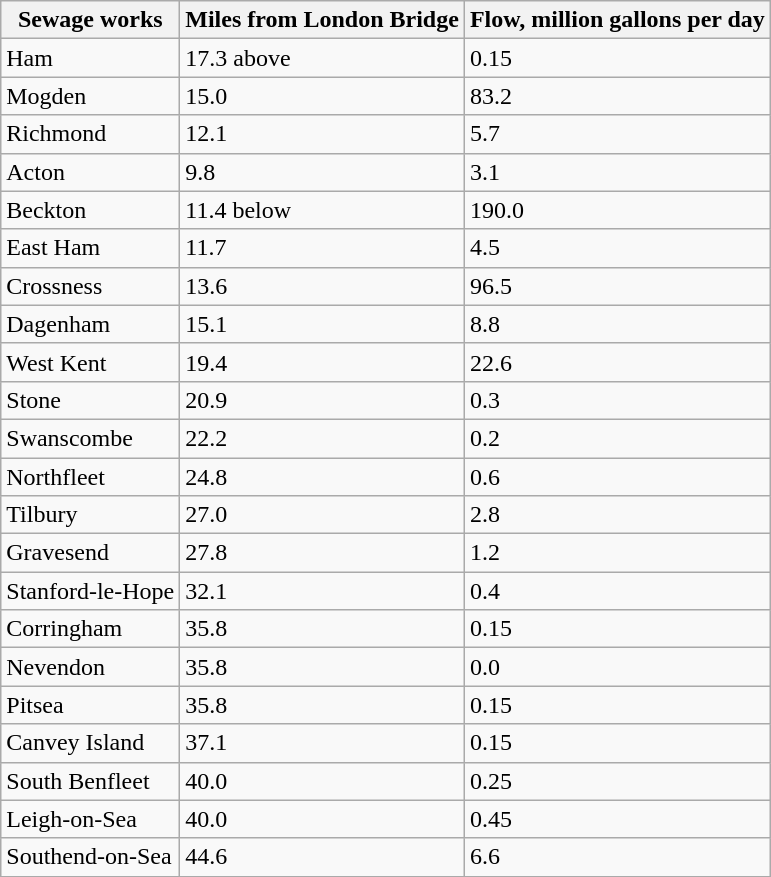<table class="wikitable">
<tr>
<th>Sewage works</th>
<th>Miles from London Bridge</th>
<th>Flow, million gallons per day</th>
</tr>
<tr>
<td>Ham</td>
<td>17.3 above</td>
<td>0.15</td>
</tr>
<tr>
<td>Mogden</td>
<td>15.0</td>
<td>83.2</td>
</tr>
<tr>
<td>Richmond</td>
<td>12.1</td>
<td>5.7</td>
</tr>
<tr>
<td>Acton</td>
<td>9.8</td>
<td>3.1</td>
</tr>
<tr>
<td>Beckton</td>
<td>11.4 below</td>
<td>190.0</td>
</tr>
<tr>
<td>East Ham</td>
<td>11.7</td>
<td>4.5</td>
</tr>
<tr>
<td>Crossness</td>
<td>13.6</td>
<td>96.5</td>
</tr>
<tr>
<td>Dagenham</td>
<td>15.1</td>
<td>8.8</td>
</tr>
<tr>
<td>West Kent</td>
<td>19.4</td>
<td>22.6</td>
</tr>
<tr>
<td>Stone</td>
<td>20.9</td>
<td>0.3</td>
</tr>
<tr>
<td>Swanscombe</td>
<td>22.2</td>
<td>0.2</td>
</tr>
<tr>
<td>Northfleet</td>
<td>24.8</td>
<td>0.6</td>
</tr>
<tr>
<td>Tilbury</td>
<td>27.0</td>
<td>2.8</td>
</tr>
<tr>
<td>Gravesend</td>
<td>27.8</td>
<td>1.2</td>
</tr>
<tr>
<td>Stanford-le-Hope</td>
<td>32.1</td>
<td>0.4</td>
</tr>
<tr>
<td>Corringham</td>
<td>35.8</td>
<td>0.15</td>
</tr>
<tr>
<td>Nevendon</td>
<td>35.8</td>
<td>0.0</td>
</tr>
<tr>
<td>Pitsea</td>
<td>35.8</td>
<td>0.15</td>
</tr>
<tr>
<td>Canvey Island</td>
<td>37.1</td>
<td>0.15</td>
</tr>
<tr>
<td>South Benfleet</td>
<td>40.0</td>
<td>0.25</td>
</tr>
<tr>
<td>Leigh-on-Sea</td>
<td>40.0</td>
<td>0.45</td>
</tr>
<tr>
<td>Southend-on-Sea</td>
<td>44.6</td>
<td>6.6</td>
</tr>
</table>
